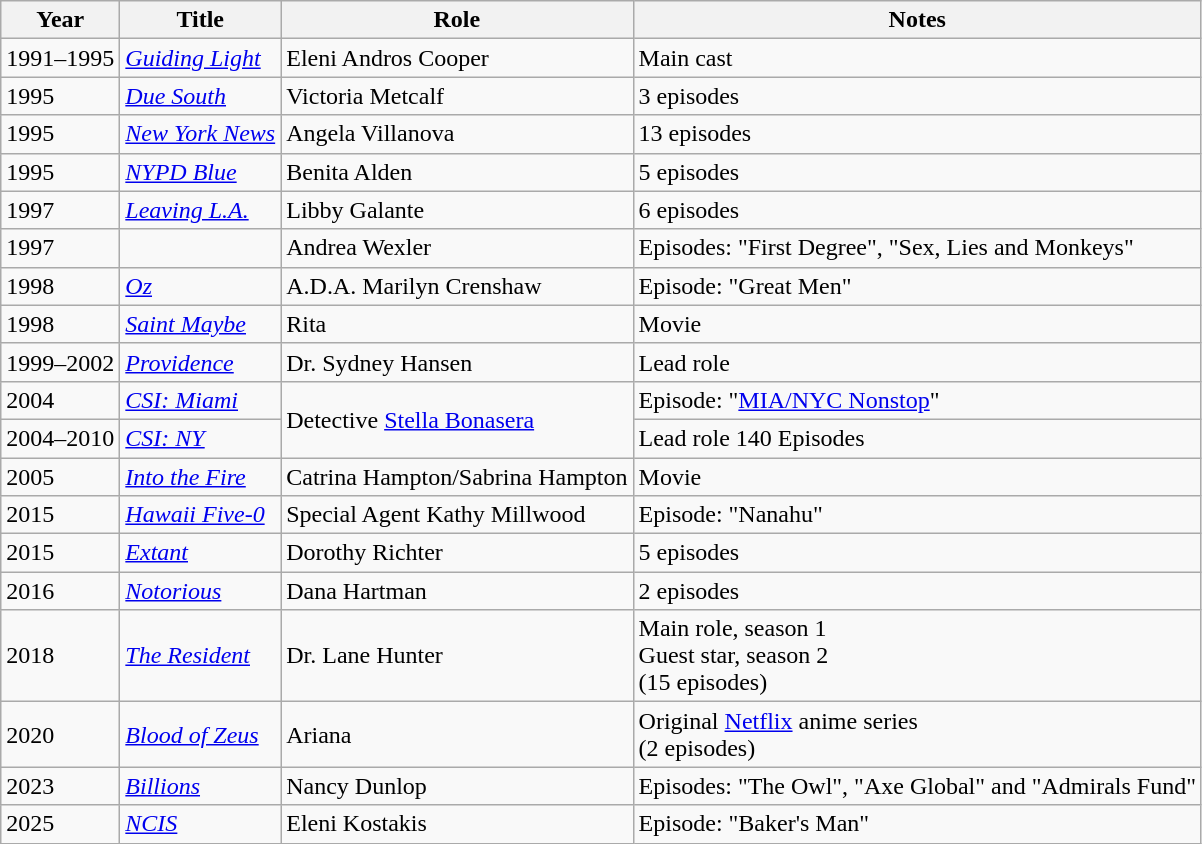<table class="wikitable sortable">
<tr>
<th>Year</th>
<th>Title</th>
<th>Role</th>
<th class="unsortable">Notes</th>
</tr>
<tr>
<td>1991–1995</td>
<td><em><a href='#'>Guiding Light</a></em></td>
<td>Eleni Andros Cooper</td>
<td>Main cast</td>
</tr>
<tr>
<td>1995</td>
<td><em><a href='#'>Due South</a></em></td>
<td>Victoria Metcalf</td>
<td>3 episodes</td>
</tr>
<tr>
<td>1995</td>
<td><em><a href='#'>New York News</a></em></td>
<td>Angela Villanova</td>
<td>13 episodes</td>
</tr>
<tr>
<td>1995</td>
<td><em><a href='#'>NYPD Blue</a></em></td>
<td>Benita Alden</td>
<td>5 episodes</td>
</tr>
<tr>
<td>1997</td>
<td><em><a href='#'>Leaving L.A.</a></em></td>
<td>Libby Galante</td>
<td>6 episodes</td>
</tr>
<tr>
<td>1997</td>
<td><em></em></td>
<td>Andrea Wexler</td>
<td>Episodes: "First Degree", "Sex, Lies and Monkeys"</td>
</tr>
<tr>
<td>1998</td>
<td><em><a href='#'>Oz</a></em></td>
<td>A.D.A. Marilyn Crenshaw</td>
<td>Episode: "Great Men"</td>
</tr>
<tr>
<td>1998</td>
<td><em><a href='#'>Saint Maybe</a></em></td>
<td>Rita</td>
<td>Movie</td>
</tr>
<tr>
<td>1999–2002</td>
<td><em><a href='#'>Providence</a></em></td>
<td>Dr. Sydney Hansen</td>
<td>Lead role</td>
</tr>
<tr>
<td>2004</td>
<td><em><a href='#'>CSI: Miami</a></em></td>
<td rowspan="2">Detective <a href='#'>Stella Bonasera</a></td>
<td>Episode: "<a href='#'>MIA/NYC Nonstop</a>"</td>
</tr>
<tr>
<td>2004–2010</td>
<td><em><a href='#'>CSI: NY</a></em></td>
<td>Lead role 140 Episodes</td>
</tr>
<tr>
<td>2005</td>
<td><em><a href='#'>Into the Fire</a></em></td>
<td>Catrina Hampton/Sabrina Hampton</td>
<td>Movie</td>
</tr>
<tr>
<td>2015</td>
<td><em><a href='#'>Hawaii Five-0</a></em></td>
<td>Special Agent Kathy Millwood</td>
<td>Episode: "Nanahu"</td>
</tr>
<tr>
<td>2015</td>
<td><em><a href='#'>Extant</a></em></td>
<td>Dorothy Richter</td>
<td>5 episodes</td>
</tr>
<tr>
<td>2016</td>
<td><em><a href='#'>Notorious</a></em></td>
<td>Dana Hartman</td>
<td>2 episodes</td>
</tr>
<tr>
<td>2018</td>
<td><em><a href='#'>The Resident</a></em></td>
<td>Dr. Lane Hunter</td>
<td>Main role, season 1 <br> Guest star, season 2 <br> (15 episodes)</td>
</tr>
<tr>
<td>2020</td>
<td><em><a href='#'>Blood of Zeus</a></em></td>
<td>Ariana</td>
<td>Original <a href='#'>Netflix</a> anime series <br> (2 episodes)</td>
</tr>
<tr>
<td>2023</td>
<td><em><a href='#'>Billions</a></em></td>
<td>Nancy Dunlop</td>
<td>Episodes: "The Owl", "Axe Global" and "Admirals Fund"</td>
</tr>
<tr>
<td>2025</td>
<td><em><a href='#'>NCIS</a></em></td>
<td>Eleni Kostakis</td>
<td>Episode: "Baker's Man"</td>
</tr>
</table>
